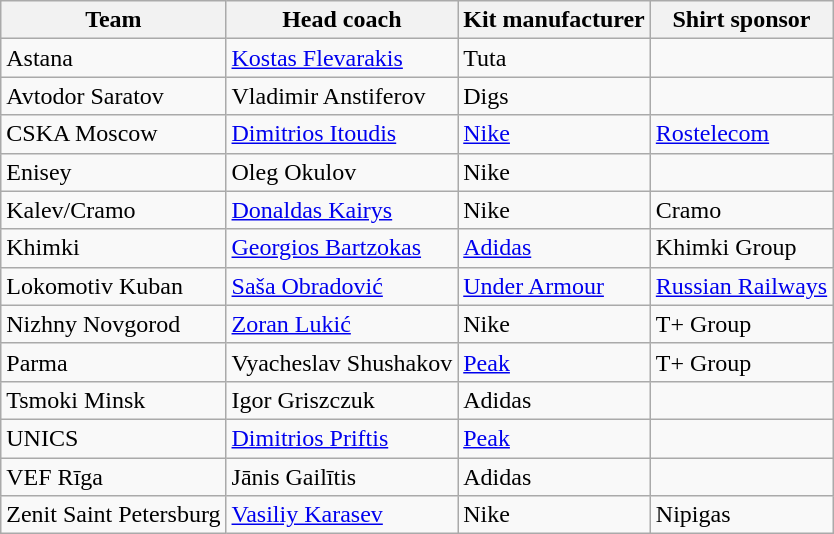<table class="wikitable sortable">
<tr>
<th>Team</th>
<th>Head coach</th>
<th>Kit manufacturer</th>
<th>Shirt sponsor</th>
</tr>
<tr>
<td>Astana</td>
<td> <a href='#'>Kostas Flevarakis</a></td>
<td>Tuta</td>
<td></td>
</tr>
<tr>
<td>Avtodor Saratov</td>
<td> Vladimir Anstiferov</td>
<td>Digs</td>
<td></td>
</tr>
<tr>
<td>CSKA Moscow</td>
<td> <a href='#'>Dimitrios Itoudis</a></td>
<td><a href='#'>Nike</a></td>
<td><a href='#'>Rostelecom</a></td>
</tr>
<tr>
<td>Enisey</td>
<td> Oleg Okulov</td>
<td>Nike</td>
<td></td>
</tr>
<tr>
<td>Kalev/Cramo</td>
<td> <a href='#'>Donaldas Kairys</a></td>
<td>Nike</td>
<td>Cramo</td>
</tr>
<tr>
<td>Khimki</td>
<td> <a href='#'>Georgios Bartzokas</a></td>
<td><a href='#'>Adidas</a></td>
<td>Khimki Group</td>
</tr>
<tr>
<td>Lokomotiv Kuban</td>
<td> <a href='#'>Saša Obradović</a></td>
<td><a href='#'>Under Armour</a></td>
<td><a href='#'>Russian Railways</a></td>
</tr>
<tr>
<td>Nizhny Novgorod</td>
<td> <a href='#'>Zoran Lukić</a></td>
<td>Nike</td>
<td>T+ Group</td>
</tr>
<tr>
<td>Parma</td>
<td> Vyacheslav Shushakov</td>
<td><a href='#'>Peak</a></td>
<td>T+ Group</td>
</tr>
<tr>
<td>Tsmoki Minsk</td>
<td> Igor Griszczuk</td>
<td>Adidas</td>
<td></td>
</tr>
<tr>
<td>UNICS</td>
<td> <a href='#'>Dimitrios Priftis</a></td>
<td><a href='#'>Peak</a></td>
<td></td>
</tr>
<tr>
<td>VEF Rīga</td>
<td> Jānis Gailītis</td>
<td>Adidas</td>
<td></td>
</tr>
<tr>
<td>Zenit Saint Petersburg</td>
<td> <a href='#'>Vasiliy Karasev</a></td>
<td>Nike</td>
<td>Nipigas</td>
</tr>
</table>
